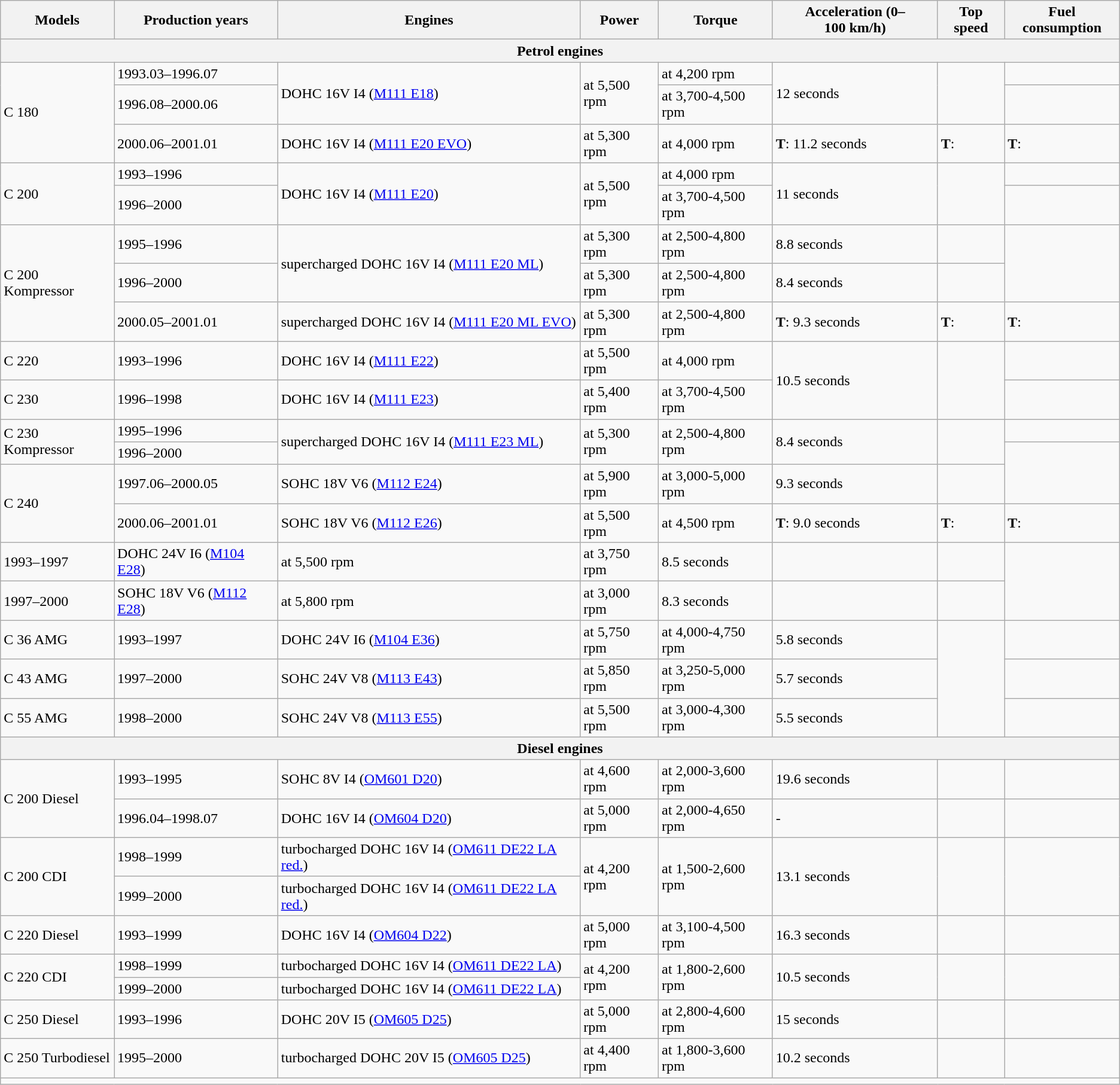<table class="wikitable">
<tr>
<th>Models</th>
<th>Production years</th>
<th>Engines</th>
<th>Power</th>
<th>Torque</th>
<th>Acceleration (0–100 km/h)</th>
<th>Top speed</th>
<th>Fuel consumption</th>
</tr>
<tr>
<th colspan="8">Petrol engines</th>
</tr>
<tr>
<td rowspan="3">C 180</td>
<td>1993.03–1996.07</td>
<td rowspan="2"> DOHC 16V I4 (<a href='#'>M111 E18</a>)</td>
<td rowspan="2"> at 5,500 rpm</td>
<td> at 4,200 rpm</td>
<td rowspan="2">12 seconds</td>
<td rowspan="2"></td>
<td></td>
</tr>
<tr>
<td>1996.08–2000.06</td>
<td> at 3,700-4,500 rpm</td>
<td></td>
</tr>
<tr>
<td>2000.06–2001.01</td>
<td> DOHC 16V I4 (<a href='#'>M111 E20 EVO</a>)</td>
<td> at 5,300 rpm</td>
<td> at 4,000 rpm</td>
<td><strong>T</strong>: 11.2 seconds</td>
<td><strong>T</strong>: </td>
<td><strong>T</strong>: </td>
</tr>
<tr>
<td rowspan="2">C 200</td>
<td>1993–1996</td>
<td rowspan="2"> DOHC 16V I4 (<a href='#'>M111 E20</a>)</td>
<td rowspan="2"> at 5,500 rpm</td>
<td> at 4,000 rpm</td>
<td rowspan="2">11 seconds</td>
<td rowspan="2"></td>
<td></td>
</tr>
<tr>
<td>1996–2000</td>
<td> at 3,700-4,500 rpm</td>
<td></td>
</tr>
<tr>
<td rowspan="3">C 200 Kompressor</td>
<td>1995–1996</td>
<td rowspan="2"> supercharged DOHC 16V I4 (<a href='#'>M111 E20 ML</a>)</td>
<td> at 5,300 rpm</td>
<td> at 2,500-4,800 rpm</td>
<td>8.8 seconds</td>
<td></td>
<td rowspan="2"></td>
</tr>
<tr>
<td>1996–2000</td>
<td> at 5,300 rpm</td>
<td> at 2,500-4,800 rpm</td>
<td>8.4 seconds</td>
<td></td>
</tr>
<tr>
<td>2000.05–2001.01</td>
<td> supercharged DOHC 16V I4 (<a href='#'>M111 E20 ML EVO</a>)</td>
<td> at 5,300 rpm</td>
<td> at 2,500-4,800 rpm</td>
<td><strong>T</strong>: 9.3 seconds</td>
<td><strong>T</strong>: </td>
<td><strong>T</strong>: </td>
</tr>
<tr>
<td>C 220</td>
<td>1993–1996</td>
<td> DOHC 16V I4 (<a href='#'>M111 E22</a>)</td>
<td> at 5,500 rpm</td>
<td> at 4,000 rpm</td>
<td rowspan="2">10.5 seconds</td>
<td rowspan="2"></td>
<td></td>
</tr>
<tr>
<td>C 230</td>
<td>1996–1998</td>
<td> DOHC 16V I4 (<a href='#'>M111 E23</a>)</td>
<td> at 5,400 rpm</td>
<td> at 3,700-4,500 rpm</td>
<td></td>
</tr>
<tr>
<td rowspan="2">C 230 Kompressor</td>
<td>1995–1996</td>
<td rowspan="2"> supercharged DOHC 16V I4 (<a href='#'>M111 E23 ML</a>)</td>
<td rowspan="2"> at 5,300 rpm</td>
<td rowspan="2"> at 2,500-4,800 rpm</td>
<td rowspan="2">8.4 seconds</td>
<td rowspan="2"></td>
<td></td>
</tr>
<tr>
<td>1996–2000</td>
<td rowspan="2"></td>
</tr>
<tr>
<td rowspan="2">C 240</td>
<td>1997.06–2000.05</td>
<td> SOHC 18V V6 (<a href='#'>M112 E24</a>)</td>
<td> at 5,900 rpm</td>
<td> at 3,000-5,000 rpm</td>
<td>9.3 seconds</td>
<td></td>
</tr>
<tr>
<td>2000.06–2001.01</td>
<td> SOHC 18V V6 (<a href='#'>M112 E26</a>)</td>
<td> at 5,500 rpm</td>
<td> at 4,500 rpm</td>
<td><strong>T</strong>: 9.0 seconds</td>
<td><strong>T</strong>: </td>
<td><strong>T</strong>: </td>
</tr>
<tr>
<td>1993–1997</td>
<td> DOHC 24V I6 (<a href='#'>M104 E28</a>)</td>
<td> at 5,500 rpm</td>
<td> at 3,750 rpm</td>
<td>8.5 seconds</td>
<td></td>
<td></td>
</tr>
<tr>
<td>1997–2000</td>
<td> SOHC 18V V6 (<a href='#'>M112 E28</a>)</td>
<td> at 5,800 rpm</td>
<td> at 3,000 rpm</td>
<td>8.3 seconds</td>
<td></td>
<td></td>
</tr>
<tr>
<td>C 36 AMG</td>
<td>1993–1997</td>
<td> DOHC 24V I6 (<a href='#'>M104 E36</a>)</td>
<td> at 5,750 rpm</td>
<td> at 4,000-4,750 rpm</td>
<td>5.8 seconds</td>
<td rowspan="3"></td>
<td></td>
</tr>
<tr>
<td>C 43 AMG</td>
<td>1997–2000</td>
<td> SOHC 24V V8 (<a href='#'>M113 E43</a>)</td>
<td> at 5,850 rpm</td>
<td> at 3,250-5,000 rpm</td>
<td>5.7 seconds</td>
<td></td>
</tr>
<tr>
<td>C 55 AMG</td>
<td>1998–2000</td>
<td> SOHC 24V V8 (<a href='#'>M113 E55</a>)</td>
<td> at 5,500 rpm</td>
<td> at 3,000-4,300 rpm</td>
<td>5.5 seconds</td>
<td></td>
</tr>
<tr>
<th colspan="8">Diesel engines</th>
</tr>
<tr>
<td rowspan="2">C 200 Diesel</td>
<td>1993–1995</td>
<td> SOHC 8V I4 (<a href='#'>OM601 D20</a>)</td>
<td> at 4,600 rpm</td>
<td> at 2,000-3,600 rpm</td>
<td>19.6 seconds</td>
<td></td>
<td></td>
</tr>
<tr>
<td>1996.04–1998.07</td>
<td> DOHC 16V I4 (<a href='#'>OM604 D20</a>)</td>
<td> at 5,000 rpm</td>
<td> at 2,000-4,650 rpm</td>
<td>-</td>
<td></td>
<td></td>
</tr>
<tr>
<td rowspan="2">C 200 CDI</td>
<td>1998–1999</td>
<td> turbocharged DOHC 16V I4 (<a href='#'>OM611 DE22 LA red.</a>)</td>
<td rowspan="2"> at 4,200 rpm</td>
<td rowspan="2"> at 1,500-2,600 rpm</td>
<td rowspan="2">13.1 seconds</td>
<td rowspan="2"></td>
<td rowspan="2"></td>
</tr>
<tr>
<td>1999–2000</td>
<td> turbocharged DOHC 16V I4 (<a href='#'>OM611 DE22 LA red.</a>)</td>
</tr>
<tr>
<td>C 220 Diesel</td>
<td>1993–1999</td>
<td> DOHC 16V I4 (<a href='#'>OM604 D22</a>)</td>
<td> at 5,000 rpm</td>
<td> at 3,100-4,500 rpm</td>
<td>16.3 seconds</td>
<td></td>
<td></td>
</tr>
<tr>
<td rowspan="2">C 220 CDI</td>
<td>1998–1999</td>
<td> turbocharged DOHC 16V I4 (<a href='#'>OM611 DE22 LA</a>)</td>
<td rowspan="2"> at 4,200 rpm</td>
<td rowspan="2"> at 1,800-2,600 rpm</td>
<td rowspan="2">10.5 seconds</td>
<td rowspan="2"></td>
<td rowspan="2"></td>
</tr>
<tr>
<td>1999–2000</td>
<td> turbocharged DOHC 16V I4 (<a href='#'>OM611 DE22 LA</a>)</td>
</tr>
<tr>
<td>C 250 Diesel</td>
<td>1993–1996</td>
<td> DOHC 20V I5 (<a href='#'>OM605 D25</a>)</td>
<td> at 5,000 rpm</td>
<td> at 2,800-4,600 rpm</td>
<td>15 seconds</td>
<td></td>
<td></td>
</tr>
<tr>
<td>C 250 Turbodiesel</td>
<td>1995–2000</td>
<td> turbocharged DOHC 20V I5 (<a href='#'>OM605 D25</a>)</td>
<td> at 4,400 rpm</td>
<td> at 1,800-3,600 rpm</td>
<td>10.2 seconds</td>
<td></td>
<td></td>
</tr>
<tr>
<td colspan="8"></td>
</tr>
</table>
